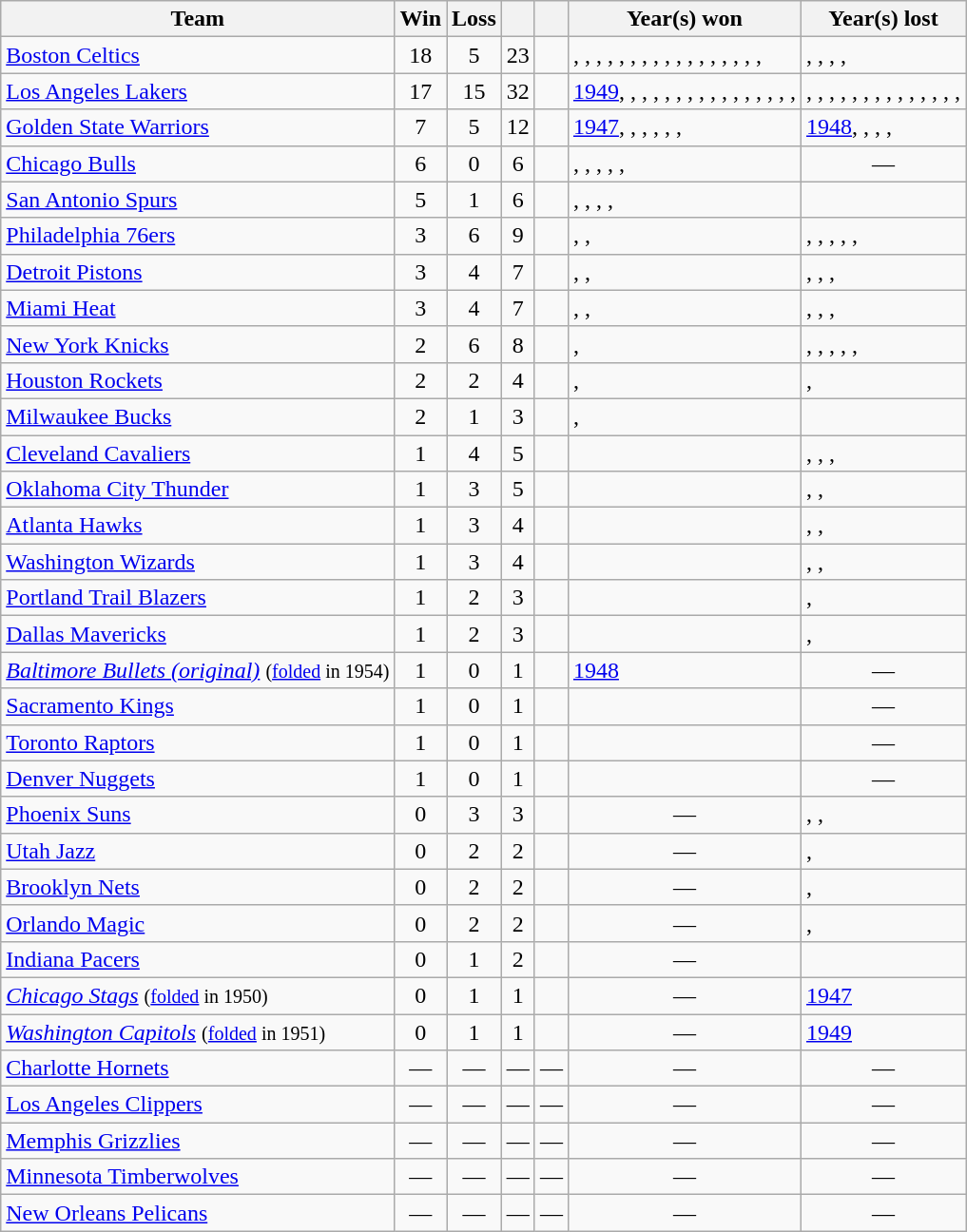<table class="wikitable sortable" style="text-align:center; font-size:100%">
<tr>
<th>Team</th>
<th>Win</th>
<th>Loss</th>
<th data-sort-type="number"></th>
<th></th>
<th>Year(s) won</th>
<th>Year(s) lost</th>
</tr>
<tr>
<td style="text-align:left"><a href='#'>Boston Celtics</a></td>
<td>18</td>
<td>5</td>
<td>23</td>
<td></td>
<td style="text-align:left">, , , , , , , , , , , , , , , , , </td>
<td style="text-align:left">, , , , </td>
</tr>
<tr>
<td style="text-align:left"><a href='#'>Los Angeles Lakers</a></td>
<td>17</td>
<td>15</td>
<td>32</td>
<td></td>
<td style="text-align:left"><a href='#'>1949</a>, , , , , , , , , , , , , , , , </td>
<td style="text-align:left">, , , , , , , , , , , , , , </td>
</tr>
<tr>
<td style="text-align:left"><a href='#'>Golden State Warriors</a></td>
<td>7</td>
<td>5</td>
<td>12</td>
<td></td>
<td style="text-align:left"><a href='#'>1947</a>, , , , , , </td>
<td style="text-align:left"><a href='#'>1948</a>, , , , </td>
</tr>
<tr>
<td style="text-align:left"><a href='#'>Chicago Bulls</a></td>
<td>6</td>
<td>0</td>
<td>6</td>
<td></td>
<td style="text-align:left">, , , , , </td>
<td>—</td>
</tr>
<tr>
<td style="text-align:left"><a href='#'>San Antonio Spurs</a></td>
<td>5</td>
<td>1</td>
<td>6</td>
<td></td>
<td style="text-align:left">, , , , </td>
<td style="text-align:left"></td>
</tr>
<tr>
<td style="text-align:left"><a href='#'>Philadelphia 76ers</a></td>
<td>3</td>
<td>6</td>
<td>9</td>
<td></td>
<td style="text-align:left">, , </td>
<td style="text-align:left">, , , , , </td>
</tr>
<tr>
<td style="text-align:left"><a href='#'>Detroit Pistons</a></td>
<td>3</td>
<td>4</td>
<td>7</td>
<td></td>
<td style="text-align:left">, , </td>
<td style="text-align:left">, , , </td>
</tr>
<tr>
<td style="text-align:left"><a href='#'>Miami Heat</a></td>
<td>3</td>
<td>4</td>
<td>7</td>
<td></td>
<td style="text-align:left">, , </td>
<td style="text-align:left">, , , </td>
</tr>
<tr>
<td style="text-align:left"><a href='#'>New York Knicks</a></td>
<td>2</td>
<td>6</td>
<td>8</td>
<td></td>
<td style="text-align:left">, </td>
<td style="text-align:left">, , , , , </td>
</tr>
<tr>
<td style="text-align:left"><a href='#'>Houston Rockets</a></td>
<td>2</td>
<td>2</td>
<td>4</td>
<td></td>
<td style="text-align:left">, </td>
<td style="text-align:left">, </td>
</tr>
<tr>
<td style="text-align:left"><a href='#'>Milwaukee Bucks</a></td>
<td>2</td>
<td>1</td>
<td>3</td>
<td></td>
<td style="text-align:left">, </td>
<td style="text-align:left"></td>
</tr>
<tr>
<td style="text-align:left"><a href='#'>Cleveland Cavaliers</a></td>
<td>1</td>
<td>4</td>
<td>5</td>
<td></td>
<td style="text-align:left"></td>
<td style="text-align:left">, , , </td>
</tr>
<tr>
<td style="text-align:left"><a href='#'>Oklahoma City Thunder</a></td>
<td>1</td>
<td>3</td>
<td>5</td>
<td></td>
<td style="text-align:left"></td>
<td style="text-align:left">, , </td>
</tr>
<tr>
<td style="text-align:left"><a href='#'>Atlanta Hawks</a></td>
<td>1</td>
<td>3</td>
<td>4</td>
<td></td>
<td style="text-align:left"></td>
<td style="text-align:left">, , </td>
</tr>
<tr>
<td style="text-align:left"><a href='#'>Washington Wizards</a></td>
<td>1</td>
<td>3</td>
<td>4</td>
<td></td>
<td style="text-align:left"></td>
<td style="text-align:left">, , </td>
</tr>
<tr>
<td style="text-align:left"><a href='#'>Portland Trail Blazers</a></td>
<td>1</td>
<td>2</td>
<td>3</td>
<td></td>
<td style="text-align:left"></td>
<td style="text-align:left">, </td>
</tr>
<tr>
<td style="text-align:left"><a href='#'>Dallas Mavericks</a></td>
<td>1</td>
<td>2</td>
<td>3</td>
<td></td>
<td style="text-align:left"></td>
<td style="text-align:left">, </td>
</tr>
<tr>
<td style="text-align:left"><em><a href='#'>Baltimore Bullets (original)</a></em> <small>(<a href='#'>folded</a> in 1954)</small></td>
<td>1</td>
<td>0</td>
<td>1</td>
<td></td>
<td style="text-align:left"><a href='#'>1948</a></td>
<td>—</td>
</tr>
<tr>
<td style="text-align:left"><a href='#'>Sacramento Kings</a></td>
<td>1</td>
<td>0</td>
<td>1</td>
<td></td>
<td style="text-align:left"></td>
<td>—</td>
</tr>
<tr>
<td style="text-align:left"><a href='#'>Toronto Raptors</a></td>
<td>1</td>
<td>0</td>
<td>1</td>
<td></td>
<td style="text-align:left"></td>
<td>—</td>
</tr>
<tr>
<td style="text-align:left"><a href='#'>Denver Nuggets</a></td>
<td>1</td>
<td>0</td>
<td>1</td>
<td></td>
<td style="text-align:left"></td>
<td>—</td>
</tr>
<tr>
<td style="text-align:left"><a href='#'>Phoenix Suns</a></td>
<td>0</td>
<td>3</td>
<td>3</td>
<td></td>
<td>—</td>
<td style="text-align:left">, , </td>
</tr>
<tr>
<td style="text-align:left"><a href='#'>Utah Jazz</a></td>
<td>0</td>
<td>2</td>
<td>2</td>
<td></td>
<td>—</td>
<td style="text-align:left">, </td>
</tr>
<tr>
<td style="text-align:left"><a href='#'>Brooklyn Nets</a></td>
<td>0</td>
<td>2</td>
<td>2</td>
<td></td>
<td>—</td>
<td style="text-align:left">, </td>
</tr>
<tr>
<td style="text-align:left"><a href='#'>Orlando Magic</a></td>
<td>0</td>
<td>2</td>
<td>2</td>
<td></td>
<td>—</td>
<td style="text-align:left">, </td>
</tr>
<tr>
<td style="text-align:left"><a href='#'>Indiana Pacers</a></td>
<td>0</td>
<td>1</td>
<td>2</td>
<td></td>
<td>—</td>
<td style="text-align:left"></td>
</tr>
<tr>
<td style="text-align:left"><em><a href='#'>Chicago Stags</a></em> <small>(<a href='#'>folded</a> in 1950)</small></td>
<td>0</td>
<td>1</td>
<td>1</td>
<td></td>
<td>—</td>
<td style="text-align:left"><a href='#'>1947</a></td>
</tr>
<tr>
<td style="text-align:left"><em><a href='#'>Washington Capitols</a></em> <small>(<a href='#'>folded</a> in 1951)</small></td>
<td>0</td>
<td>1</td>
<td>1</td>
<td></td>
<td>—</td>
<td style="text-align:left"><a href='#'>1949</a></td>
</tr>
<tr>
<td style="text-align:left"><a href='#'>Charlotte Hornets</a></td>
<td>—</td>
<td>—</td>
<td>—</td>
<td>—</td>
<td>—</td>
<td>—</td>
</tr>
<tr>
<td style="text-align:left"><a href='#'>Los Angeles Clippers</a></td>
<td>—</td>
<td>—</td>
<td>—</td>
<td>—</td>
<td>—</td>
<td>—</td>
</tr>
<tr>
<td style="text-align:left"><a href='#'>Memphis Grizzlies</a></td>
<td>—</td>
<td>—</td>
<td>—</td>
<td>—</td>
<td>—</td>
<td>—</td>
</tr>
<tr>
<td style="text-align:left"><a href='#'>Minnesota Timberwolves</a></td>
<td>—</td>
<td>—</td>
<td>—</td>
<td>—</td>
<td>—</td>
<td>—</td>
</tr>
<tr>
<td style="text-align:left"><a href='#'>New Orleans Pelicans</a></td>
<td>—</td>
<td>—</td>
<td>—</td>
<td>—</td>
<td>—</td>
<td>—</td>
</tr>
</table>
